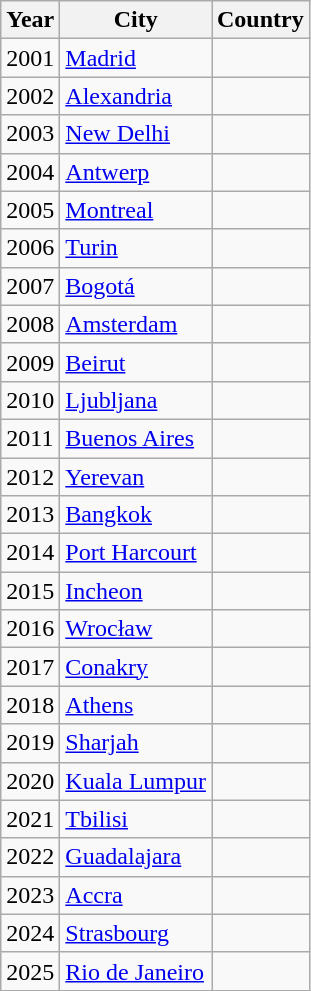<table class="wikitable">
<tr>
<th>Year</th>
<th>City</th>
<th>Country</th>
</tr>
<tr>
<td>2001</td>
<td><a href='#'>Madrid</a></td>
<td></td>
</tr>
<tr>
<td>2002</td>
<td><a href='#'>Alexandria</a></td>
<td></td>
</tr>
<tr>
<td>2003</td>
<td><a href='#'>New Delhi</a></td>
<td></td>
</tr>
<tr>
<td>2004</td>
<td><a href='#'>Antwerp</a></td>
<td></td>
</tr>
<tr>
<td>2005</td>
<td><a href='#'>Montreal</a></td>
<td></td>
</tr>
<tr>
<td>2006</td>
<td><a href='#'>Turin</a></td>
<td></td>
</tr>
<tr>
<td>2007</td>
<td><a href='#'>Bogotá</a></td>
<td></td>
</tr>
<tr>
<td>2008</td>
<td><a href='#'>Amsterdam</a></td>
<td></td>
</tr>
<tr>
<td>2009</td>
<td><a href='#'>Beirut</a></td>
<td></td>
</tr>
<tr>
<td>2010</td>
<td><a href='#'>Ljubljana</a></td>
<td></td>
</tr>
<tr>
<td>2011</td>
<td><a href='#'>Buenos Aires</a></td>
<td></td>
</tr>
<tr>
<td>2012</td>
<td><a href='#'>Yerevan</a></td>
<td></td>
</tr>
<tr>
<td>2013</td>
<td><a href='#'>Bangkok</a></td>
<td></td>
</tr>
<tr>
<td>2014</td>
<td><a href='#'>Port Harcourt</a></td>
<td></td>
</tr>
<tr>
<td>2015</td>
<td><a href='#'>Incheon</a></td>
<td></td>
</tr>
<tr>
<td>2016</td>
<td><a href='#'>Wrocław</a></td>
<td></td>
</tr>
<tr>
<td>2017</td>
<td><a href='#'>Conakry</a></td>
<td></td>
</tr>
<tr>
<td>2018</td>
<td><a href='#'>Athens</a></td>
<td></td>
</tr>
<tr>
<td>2019</td>
<td><a href='#'>Sharjah</a></td>
<td></td>
</tr>
<tr>
<td>2020</td>
<td><a href='#'>Kuala Lumpur</a></td>
<td></td>
</tr>
<tr>
<td>2021</td>
<td><a href='#'>Tbilisi</a></td>
<td></td>
</tr>
<tr>
<td>2022</td>
<td><a href='#'>Guadalajara</a></td>
<td></td>
</tr>
<tr>
<td>2023</td>
<td><a href='#'>Accra</a></td>
<td></td>
</tr>
<tr>
<td>2024</td>
<td><a href='#'>Strasbourg</a></td>
<td></td>
</tr>
<tr>
<td>2025</td>
<td><a href='#'>Rio de Janeiro</a></td>
<td></td>
</tr>
</table>
